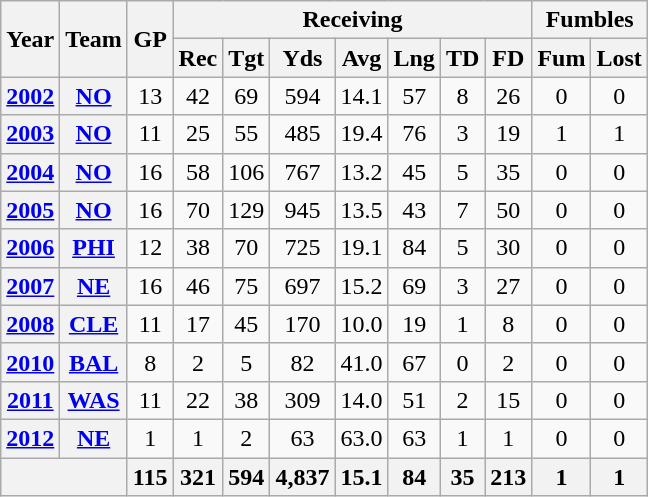<table class="wikitable" style="text-align: center;">
<tr>
<th rowspan="2">Year</th>
<th rowspan="2">Team</th>
<th rowspan="2">GP</th>
<th colspan="7">Receiving</th>
<th colspan="2">Fumbles</th>
</tr>
<tr>
<th>Rec</th>
<th>Tgt</th>
<th>Yds</th>
<th>Avg</th>
<th>Lng</th>
<th>TD</th>
<th>FD</th>
<th>Fum</th>
<th>Lost</th>
</tr>
<tr>
<th><a href='#'>2002</a></th>
<th><a href='#'>NO</a></th>
<td>13</td>
<td>42</td>
<td>69</td>
<td>594</td>
<td>14.1</td>
<td>57</td>
<td>8</td>
<td>26</td>
<td>0</td>
<td>0</td>
</tr>
<tr>
<th><a href='#'>2003</a></th>
<th><a href='#'>NO</a></th>
<td>11</td>
<td>25</td>
<td>55</td>
<td>485</td>
<td>19.4</td>
<td>76</td>
<td>3</td>
<td>19</td>
<td>1</td>
<td>1</td>
</tr>
<tr>
<th><a href='#'>2004</a></th>
<th><a href='#'>NO</a></th>
<td>16</td>
<td>58</td>
<td>106</td>
<td>767</td>
<td>13.2</td>
<td>45</td>
<td>5</td>
<td>35</td>
<td>0</td>
<td>0</td>
</tr>
<tr>
<th><a href='#'>2005</a></th>
<th><a href='#'>NO</a></th>
<td>16</td>
<td>70</td>
<td>129</td>
<td>945</td>
<td>13.5</td>
<td>43</td>
<td>7</td>
<td>50</td>
<td>0</td>
<td>0</td>
</tr>
<tr>
<th><a href='#'>2006</a></th>
<th><a href='#'>PHI</a></th>
<td>12</td>
<td>38</td>
<td>70</td>
<td>725</td>
<td>19.1</td>
<td>84</td>
<td>5</td>
<td>30</td>
<td>0</td>
<td>0</td>
</tr>
<tr>
<th><a href='#'>2007</a></th>
<th><a href='#'>NE</a></th>
<td>16</td>
<td>46</td>
<td>75</td>
<td>697</td>
<td>15.2</td>
<td>69</td>
<td>3</td>
<td>27</td>
<td>0</td>
<td>0</td>
</tr>
<tr>
<th><a href='#'>2008</a></th>
<th><a href='#'>CLE</a></th>
<td>11</td>
<td>17</td>
<td>45</td>
<td>170</td>
<td>10.0</td>
<td>19</td>
<td>1</td>
<td>8</td>
<td>0</td>
<td>0</td>
</tr>
<tr>
<th><a href='#'>2010</a></th>
<th><a href='#'>BAL</a></th>
<td>8</td>
<td>2</td>
<td>5</td>
<td>82</td>
<td>41.0</td>
<td>67</td>
<td>0</td>
<td>2</td>
<td>0</td>
<td>0</td>
</tr>
<tr>
<th><a href='#'>2011</a></th>
<th><a href='#'>WAS</a></th>
<td>11</td>
<td>22</td>
<td>38</td>
<td>309</td>
<td>14.0</td>
<td>51</td>
<td>2</td>
<td>15</td>
<td>0</td>
<td>0</td>
</tr>
<tr>
<th><a href='#'>2012</a></th>
<th><a href='#'>NE</a></th>
<td>1</td>
<td>1</td>
<td>2</td>
<td>63</td>
<td>63.0</td>
<td>63</td>
<td>1</td>
<td>1</td>
<td>0</td>
<td>0</td>
</tr>
<tr>
<th colspan="2"></th>
<th>115</th>
<th>321</th>
<th>594</th>
<th>4,837</th>
<th>15.1</th>
<th>84</th>
<th>35</th>
<th>213</th>
<th>1</th>
<th>1</th>
</tr>
</table>
